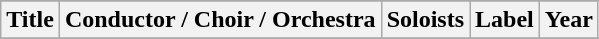<table class="wikitable sortable plainrowheaders" style="margin-right: 0;">
<tr>
</tr>
<tr>
<th scope="col">Title</th>
<th scope="col">Conductor / Choir / Orchestra</th>
<th scope="col">Soloists</th>
<th scope="col">Label</th>
<th scope="col">Year</th>
</tr>
<tr>
</tr>
</table>
